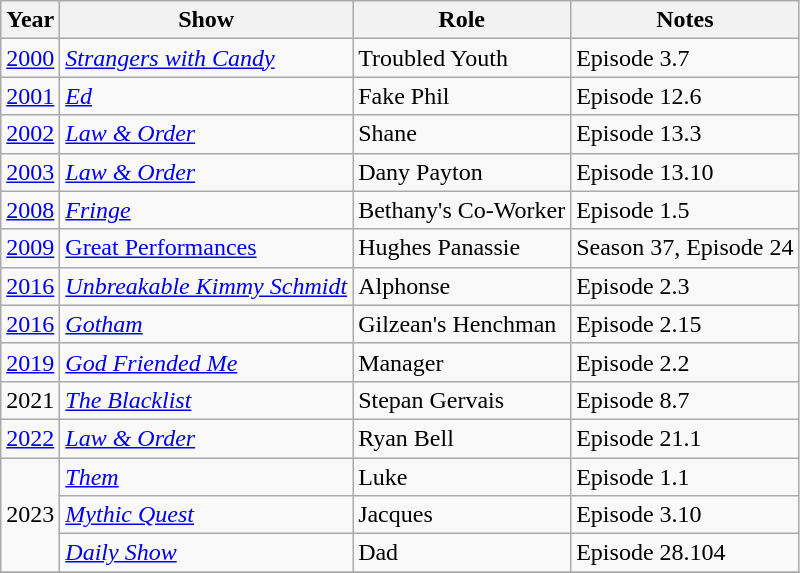<table class="wikitable">
<tr>
<th>Year</th>
<th>Show</th>
<th>Role</th>
<th>Notes</th>
</tr>
<tr>
<td><a href='#'>2000</a></td>
<td><em><a href='#'>Strangers with Candy</a></em></td>
<td>Troubled Youth</td>
<td>Episode 3.7</td>
</tr>
<tr>
<td><a href='#'>2001</a></td>
<td><em><a href='#'>Ed</a></em></td>
<td>Fake Phil</td>
<td>Episode 12.6</td>
</tr>
<tr>
<td><a href='#'>2002</a></td>
<td><em><a href='#'>Law & Order</a></em></td>
<td>Shane</td>
<td>Episode 13.3</td>
</tr>
<tr>
<td><a href='#'>2003</a></td>
<td><em><a href='#'>Law & Order</a></em></td>
<td>Dany Payton</td>
<td>Episode 13.10</td>
</tr>
<tr>
<td><a href='#'>2008</a></td>
<td><em><a href='#'>Fringe</a></em></td>
<td>Bethany's Co-Worker</td>
<td>Episode 1.5</td>
</tr>
<tr>
<td><a href='#'>2009</a></td>
<td><a href='#'>Great Performances</a></td>
<td>Hughes Panassie</td>
<td>Season 37, Episode 24</td>
</tr>
<tr>
<td><a href='#'>2016</a></td>
<td><em><a href='#'>Unbreakable Kimmy Schmidt</a></em></td>
<td>Alphonse</td>
<td>Episode 2.3</td>
</tr>
<tr>
<td><a href='#'>2016</a></td>
<td><em><a href='#'>Gotham</a></em></td>
<td>Gilzean's Henchman</td>
<td>Episode 2.15</td>
</tr>
<tr>
<td><a href='#'>2019</a></td>
<td><em><a href='#'>God Friended Me</a></em></td>
<td>Manager</td>
<td>Episode 2.2</td>
</tr>
<tr>
<td>2021</td>
<td><em><a href='#'>The Blacklist</a></em></td>
<td>Stepan Gervais</td>
<td>Episode 8.7</td>
</tr>
<tr>
<td><a href='#'>2022</a></td>
<td><em><a href='#'>Law & Order</a></em></td>
<td>Ryan Bell</td>
<td>Episode 21.1</td>
</tr>
<tr>
<td rowspan=3>2023</td>
<td><em><a href='#'>Them</a></em></td>
<td>Luke</td>
<td>Episode 1.1</td>
</tr>
<tr>
<td><em><a href='#'>Mythic Quest</a></em></td>
<td>Jacques</td>
<td>Episode 3.10</td>
</tr>
<tr>
<td><em><a href='#'>Daily Show</a></em></td>
<td>Dad</td>
<td>Episode 28.104</td>
</tr>
<tr>
</tr>
</table>
